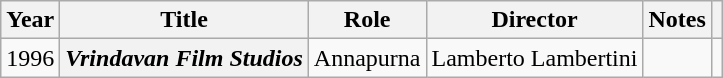<table class="wikitable sortable">
<tr>
<th>Year</th>
<th>Title</th>
<th>Role</th>
<th>Director</th>
<th>Notes</th>
<th></th>
</tr>
<tr>
<td>1996</td>
<th><em>Vrindavan Film Studios</em></th>
<td>Annapurna</td>
<td>Lamberto Lambertini</td>
<td></td>
<td></td>
</tr>
</table>
